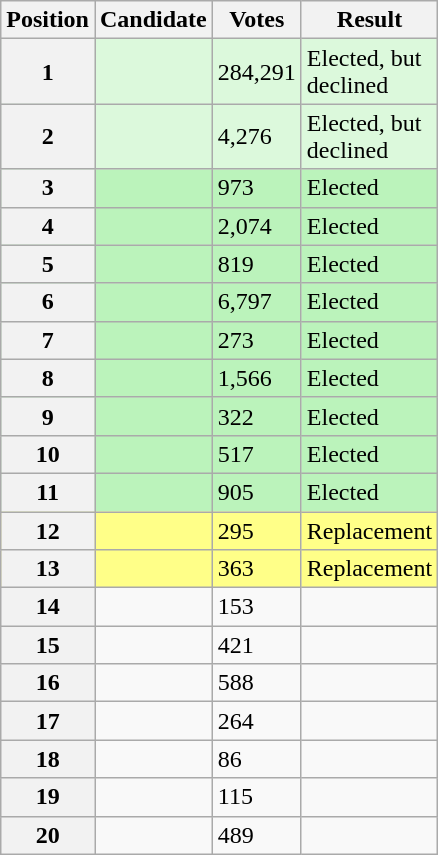<table class="wikitable sortable col3right">
<tr>
<th scope="col">Position</th>
<th scope="col">Candidate</th>
<th scope="col">Votes</th>
<th scope="col">Result</th>
</tr>
<tr bgcolor=dcf9dc>
<th scope="row">1</th>
<td></td>
<td>284,291</td>
<td>Elected, but<br>declined</td>
</tr>
<tr bgcolor=dcf9dc>
<th scope="row">2</th>
<td></td>
<td>4,276</td>
<td>Elected, but<br>declined</td>
</tr>
<tr bgcolor=bbf3bb>
<th scope="row">3</th>
<td></td>
<td>973</td>
<td>Elected</td>
</tr>
<tr bgcolor=bbf3bb>
<th scope="row">4</th>
<td></td>
<td>2,074</td>
<td>Elected</td>
</tr>
<tr bgcolor=bbf3bb>
<th scope="row">5</th>
<td></td>
<td>819</td>
<td>Elected</td>
</tr>
<tr bgcolor=bbf3bb>
<th scope="row">6</th>
<td></td>
<td>6,797</td>
<td>Elected</td>
</tr>
<tr bgcolor=bbf3bb>
<th scope="row">7</th>
<td></td>
<td>273</td>
<td>Elected</td>
</tr>
<tr bgcolor=bbf3bb>
<th scope="row">8</th>
<td></td>
<td>1,566</td>
<td>Elected</td>
</tr>
<tr bgcolor=bbf3bb>
<th scope="row">9</th>
<td></td>
<td>322</td>
<td>Elected</td>
</tr>
<tr bgcolor=bbf3bb>
<th scope="row">10</th>
<td></td>
<td>517</td>
<td>Elected</td>
</tr>
<tr bgcolor=bbf3bb>
<th scope="row">11</th>
<td></td>
<td>905</td>
<td>Elected</td>
</tr>
<tr bgcolor=#FF8>
<th scope="row">12</th>
<td></td>
<td>295</td>
<td>Replacement</td>
</tr>
<tr bgcolor=#FF8>
<th scope="row">13</th>
<td></td>
<td>363</td>
<td>Replacement</td>
</tr>
<tr>
<th scope="row">14</th>
<td></td>
<td>153</td>
<td></td>
</tr>
<tr>
<th scope="row">15</th>
<td></td>
<td>421</td>
<td></td>
</tr>
<tr>
<th scope="row">16</th>
<td></td>
<td>588</td>
<td></td>
</tr>
<tr>
<th scope="row">17</th>
<td></td>
<td>264</td>
<td></td>
</tr>
<tr>
<th scope="row">18</th>
<td></td>
<td>86</td>
<td></td>
</tr>
<tr>
<th scope="row">19</th>
<td></td>
<td>115</td>
<td></td>
</tr>
<tr>
<th scope="row">20</th>
<td></td>
<td>489</td>
<td></td>
</tr>
</table>
